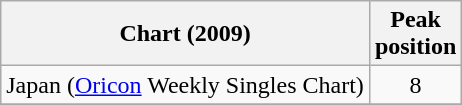<table class="wikitable sortable">
<tr>
<th>Chart (2009)</th>
<th>Peak<br>position</th>
</tr>
<tr>
<td>Japan (<a href='#'>Oricon</a> Weekly Singles Chart)</td>
<td style="text-align:center;">8</td>
</tr>
<tr>
</tr>
</table>
